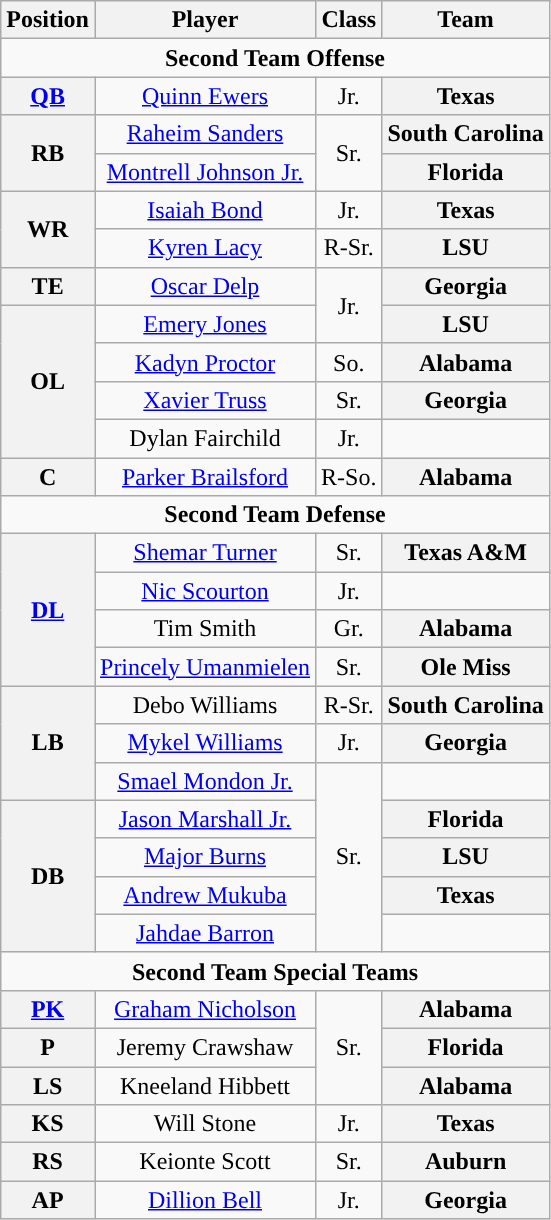<table class="wikitable">
<tr>
<th>Position</th>
<th>Player</th>
<th>Class</th>
<th>Team</th>
</tr>
<tr>
<td colspan="4" style="text-align:center; "><strong>Second Team Offense</strong></td>
</tr>
<tr style="text-align:center;">
<th rowspan="1"><a href='#'>QB</a></th>
<td><a href='#'>Quinn Ewers</a></td>
<td>Jr.</td>
<th>Texas</th>
</tr>
<tr style="text-align:center;">
<th rowspan="2">RB</th>
<td><a href='#'>Raheim Sanders</a></td>
<td rowspan="2">Sr.</td>
<th>South Carolina</th>
</tr>
<tr style="text-align:center;">
<td><a href='#'>Montrell Johnson Jr.</a></td>
<th>Florida</th>
</tr>
<tr style="text-align:center;">
<th rowspan="2">WR</th>
<td><a href='#'>Isaiah Bond</a></td>
<td>Jr.</td>
<th>Texas</th>
</tr>
<tr style="text-align:center;">
<td><a href='#'>Kyren Lacy</a></td>
<td>R-Sr.</td>
<th>LSU</th>
</tr>
<tr style="text-align:center;">
<th>TE</th>
<td><a href='#'>Oscar Delp</a></td>
<td rowspan=2>Jr.</td>
<th>Georgia</th>
</tr>
<tr style="text-align:center;">
<th rowspan=4>OL</th>
<td><a href='#'>Emery Jones</a></td>
<th>LSU</th>
</tr>
<tr style="text-align:center;">
<td><a href='#'>Kadyn Proctor</a></td>
<td>So.</td>
<th>Alabama</th>
</tr>
<tr style="text-align:center;">
<td><a href='#'>Xavier Truss</a></td>
<td>Sr.</td>
<th>Georgia</th>
</tr>
<tr style="text-align:center;">
<td>Dylan Fairchild</td>
<td>Jr.</td>
</tr>
<tr style="text-align:center;">
<th>C</th>
<td><a href='#'>Parker Brailsford</a></td>
<td>R-So.</td>
<th>Alabama</th>
</tr>
<tr style="text-align:center;">
<td colspan="4" style="text-align:center; "><strong>Second Team Defense</strong></td>
</tr>
<tr style="text-align:center;">
<th rowspan="4"><a href='#'>DL</a></th>
<td><a href='#'>Shemar Turner</a></td>
<td>Sr.</td>
<th>Texas A&M</th>
</tr>
<tr style="text-align:center;">
<td><a href='#'>Nic Scourton</a></td>
<td>Jr.</td>
</tr>
<tr style="text-align:center;">
<td>Tim Smith</td>
<td>Gr.</td>
<th>Alabama</th>
</tr>
<tr style="text-align:center;">
<td><a href='#'>Princely Umanmielen</a></td>
<td>Sr.</td>
<th>Ole Miss</th>
</tr>
<tr style="text-align:center;">
<th rowspan="3">LB</th>
<td>Debo Williams</td>
<td>R-Sr.</td>
<th>South Carolina</th>
</tr>
<tr style="text-align:center;">
<td><a href='#'>Mykel Williams</a></td>
<td>Jr.</td>
<th>Georgia</th>
</tr>
<tr style="text-align:center;">
<td><a href='#'>Smael Mondon Jr.</a></td>
<td rowspan=5>Sr.</td>
</tr>
<tr style="text-align:center;">
<th rowspan="4">DB</th>
<td><a href='#'>Jason Marshall Jr.</a></td>
<th>Florida</th>
</tr>
<tr style="text-align:center;">
<td><a href='#'>Major Burns</a></td>
<th>LSU</th>
</tr>
<tr style="text-align:center;">
<td><a href='#'>Andrew Mukuba</a></td>
<th>Texas</th>
</tr>
<tr style="text-align:center;">
<td><a href='#'>Jahdae Barron</a></td>
</tr>
<tr>
<td colspan="4" style="text-align:center; "><strong>Second Team Special Teams</strong></td>
</tr>
<tr style="text-align:center;">
<th rowspan="1"><a href='#'>PK</a></th>
<td><a href='#'>Graham Nicholson</a></td>
<td rowspan=3>Sr.</td>
<th>Alabama</th>
</tr>
<tr style="text-align:center;">
<th>P</th>
<td>Jeremy Crawshaw</td>
<th>Florida</th>
</tr>
<tr style="text-align:center;">
<th>LS</th>
<td>Kneeland Hibbett</td>
<th>Alabama</th>
</tr>
<tr style="text-align:center;">
<th>KS</th>
<td>Will Stone</td>
<td>Jr.</td>
<th>Texas</th>
</tr>
<tr style="text-align:center;">
<th>RS</th>
<td>Keionte Scott</td>
<td>Sr.</td>
<th>Auburn</th>
</tr>
<tr style="text-align:center;">
<th>AP</th>
<td><a href='#'>Dillion Bell</a></td>
<td>Jr.</td>
<th>Georgia</th>
</tr>
</table>
